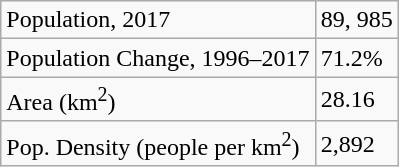<table class="wikitable">
<tr>
<td>Population, 2017</td>
<td>89, 985</td>
</tr>
<tr>
<td>Population Change, 1996–2017</td>
<td>71.2%</td>
</tr>
<tr>
<td>Area (km<sup>2</sup>)</td>
<td>28.16</td>
</tr>
<tr>
<td>Pop. Density (people per km<sup>2</sup>)</td>
<td>2,892</td>
</tr>
</table>
